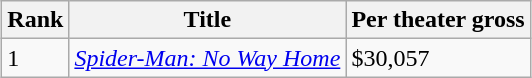<table class="wikitable sortable" style="margin:auto; margin:auto;">
<tr>
<th>Rank</th>
<th>Title</th>
<th>Per theater gross</th>
</tr>
<tr>
<td>1</td>
<td><em><a href='#'>Spider-Man: No Way Home</a></em></td>
<td>$30,057</td>
</tr>
</table>
